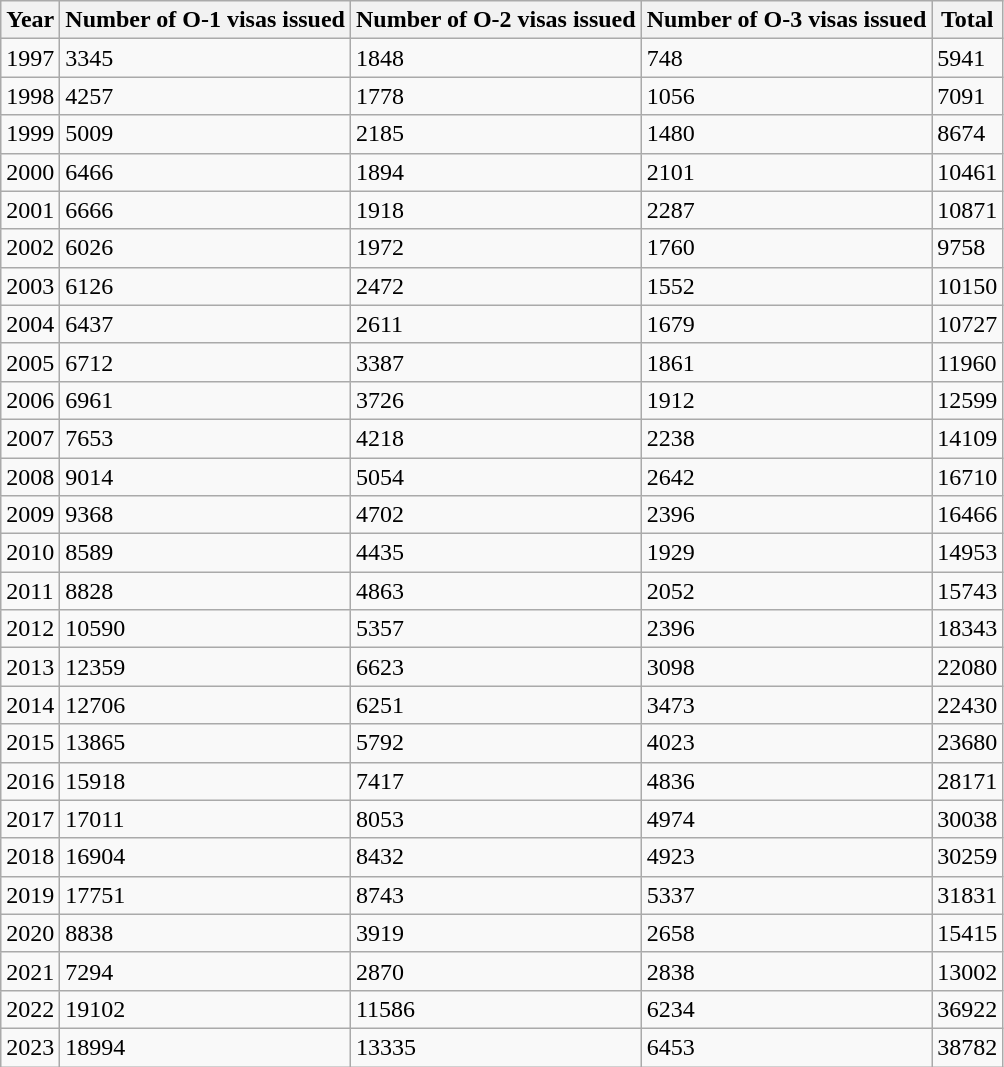<table class="wikitable sortable" border="1">
<tr>
<th>Year</th>
<th>Number of O-1 visas issued</th>
<th>Number of O-2 visas issued</th>
<th>Number of O-3 visas issued</th>
<th>Total</th>
</tr>
<tr>
<td>1997</td>
<td>3345</td>
<td>1848</td>
<td>748</td>
<td>5941</td>
</tr>
<tr>
<td>1998</td>
<td>4257</td>
<td>1778</td>
<td>1056</td>
<td>7091</td>
</tr>
<tr>
<td>1999</td>
<td>5009</td>
<td>2185</td>
<td>1480</td>
<td>8674</td>
</tr>
<tr>
<td>2000</td>
<td>6466</td>
<td>1894</td>
<td>2101</td>
<td>10461</td>
</tr>
<tr>
<td>2001</td>
<td>6666</td>
<td>1918</td>
<td>2287</td>
<td>10871</td>
</tr>
<tr>
<td>2002</td>
<td>6026</td>
<td>1972</td>
<td>1760</td>
<td>9758</td>
</tr>
<tr>
<td>2003</td>
<td>6126</td>
<td>2472</td>
<td>1552</td>
<td>10150</td>
</tr>
<tr>
<td>2004</td>
<td>6437</td>
<td>2611</td>
<td>1679</td>
<td>10727</td>
</tr>
<tr>
<td>2005</td>
<td>6712</td>
<td>3387</td>
<td>1861</td>
<td>11960</td>
</tr>
<tr>
<td>2006</td>
<td>6961</td>
<td>3726</td>
<td>1912</td>
<td>12599</td>
</tr>
<tr>
<td>2007</td>
<td>7653</td>
<td>4218</td>
<td>2238</td>
<td>14109</td>
</tr>
<tr>
<td>2008</td>
<td>9014</td>
<td>5054</td>
<td>2642</td>
<td>16710</td>
</tr>
<tr>
<td>2009</td>
<td>9368</td>
<td>4702</td>
<td>2396</td>
<td>16466</td>
</tr>
<tr>
<td>2010</td>
<td>8589</td>
<td>4435</td>
<td>1929</td>
<td>14953</td>
</tr>
<tr>
<td>2011</td>
<td>8828</td>
<td>4863</td>
<td>2052</td>
<td>15743</td>
</tr>
<tr>
<td>2012</td>
<td>10590</td>
<td>5357</td>
<td>2396</td>
<td>18343</td>
</tr>
<tr>
<td>2013</td>
<td>12359</td>
<td>6623</td>
<td>3098</td>
<td>22080</td>
</tr>
<tr>
<td>2014</td>
<td>12706</td>
<td>6251</td>
<td>3473</td>
<td>22430</td>
</tr>
<tr>
<td>2015</td>
<td>13865</td>
<td>5792</td>
<td>4023</td>
<td>23680</td>
</tr>
<tr>
<td>2016</td>
<td>15918</td>
<td>7417</td>
<td>4836</td>
<td>28171</td>
</tr>
<tr>
<td>2017</td>
<td>17011</td>
<td>8053</td>
<td>4974</td>
<td>30038</td>
</tr>
<tr>
<td>2018</td>
<td>16904</td>
<td>8432</td>
<td>4923</td>
<td>30259</td>
</tr>
<tr>
<td>2019</td>
<td>17751</td>
<td>8743</td>
<td>5337</td>
<td>31831</td>
</tr>
<tr>
<td>2020</td>
<td>8838</td>
<td>3919</td>
<td>2658</td>
<td>15415</td>
</tr>
<tr>
<td>2021</td>
<td>7294</td>
<td>2870</td>
<td>2838</td>
<td>13002</td>
</tr>
<tr>
<td>2022</td>
<td>19102</td>
<td>11586</td>
<td>6234</td>
<td>36922</td>
</tr>
<tr>
<td>2023</td>
<td>18994</td>
<td>13335</td>
<td>6453</td>
<td>38782</td>
</tr>
</table>
